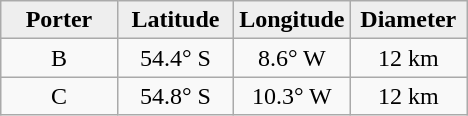<table class="wikitable">
<tr>
<th width="25%" style="background:#eeeeee;">Porter</th>
<th width="25%" style="background:#eeeeee;">Latitude</th>
<th width="25%" style="background:#eeeeee;">Longitude</th>
<th width="25%" style="background:#eeeeee;">Diameter</th>
</tr>
<tr>
<td align="center">B</td>
<td align="center">54.4° S</td>
<td align="center">8.6° W</td>
<td align="center">12 km</td>
</tr>
<tr>
<td align="center">C</td>
<td align="center">54.8° S</td>
<td align="center">10.3° W</td>
<td align="center">12 km</td>
</tr>
</table>
